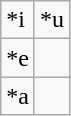<table class="wikitable">
<tr>
<td>*i</td>
<td>*u</td>
</tr>
<tr>
<td>*e</td>
<td></td>
</tr>
<tr>
<td>*a</td>
<td></td>
</tr>
</table>
